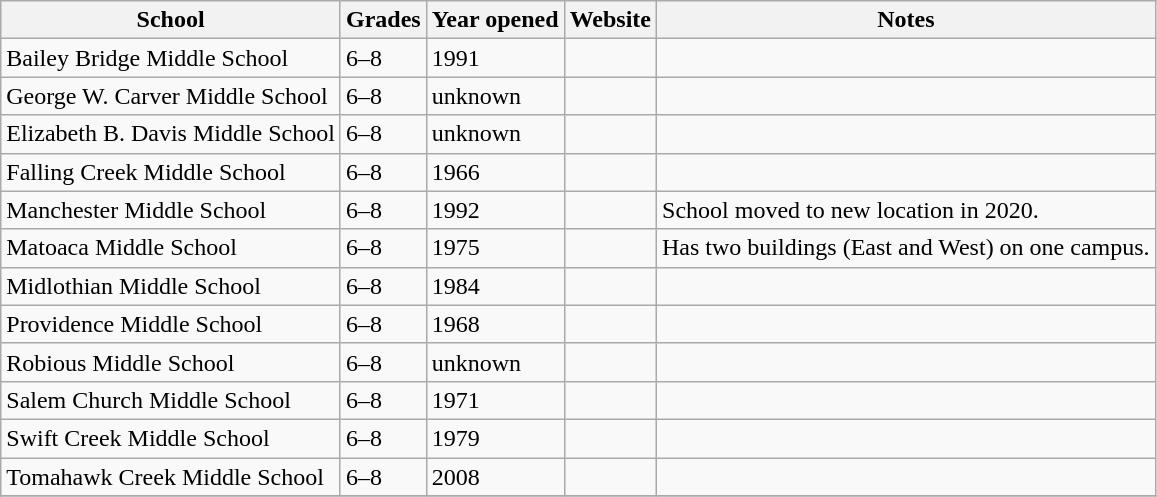<table class="wikitable">
<tr>
<th>School</th>
<th>Grades</th>
<th>Year opened</th>
<th>Website</th>
<th>Notes</th>
</tr>
<tr>
<td>Bailey Bridge Middle School</td>
<td>6–8</td>
<td>1991</td>
<td></td>
<td></td>
</tr>
<tr>
<td>George W. Carver Middle School</td>
<td>6–8</td>
<td>unknown</td>
<td></td>
<td></td>
</tr>
<tr>
<td>Elizabeth B. Davis Middle School</td>
<td>6–8</td>
<td>unknown</td>
<td></td>
<td></td>
</tr>
<tr>
<td>Falling Creek Middle School</td>
<td>6–8</td>
<td>1966</td>
<td></td>
<td></td>
</tr>
<tr>
<td>Manchester Middle School</td>
<td>6–8</td>
<td>1992</td>
<td></td>
<td>School moved to new location in 2020.</td>
</tr>
<tr>
<td>Matoaca Middle School</td>
<td>6–8</td>
<td>1975</td>
<td></td>
<td>Has two buildings (East and West) on one campus.</td>
</tr>
<tr>
<td>Midlothian Middle School</td>
<td>6–8</td>
<td>1984</td>
<td></td>
<td></td>
</tr>
<tr>
<td>Providence Middle School</td>
<td>6–8</td>
<td>1968</td>
<td></td>
<td></td>
</tr>
<tr>
<td>Robious Middle School</td>
<td>6–8</td>
<td>unknown</td>
<td></td>
<td></td>
</tr>
<tr>
<td>Salem Church Middle School</td>
<td>6–8</td>
<td>1971</td>
<td></td>
<td></td>
</tr>
<tr>
<td>Swift Creek Middle School</td>
<td>6–8</td>
<td>1979</td>
<td></td>
<td></td>
</tr>
<tr>
<td>Tomahawk Creek Middle School</td>
<td>6–8</td>
<td>2008</td>
<td></td>
<td></td>
</tr>
<tr>
</tr>
</table>
